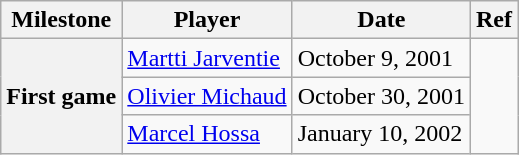<table class="wikitable">
<tr>
<th scope="col">Milestone</th>
<th scope="col">Player</th>
<th scope="col">Date</th>
<th scope="col">Ref</th>
</tr>
<tr>
<th rowspan=3>First game</th>
<td><a href='#'>Martti Jarventie</a></td>
<td>October 9, 2001</td>
<td rowspan=3></td>
</tr>
<tr>
<td><a href='#'>Olivier Michaud</a></td>
<td>October 30, 2001</td>
</tr>
<tr>
<td><a href='#'>Marcel Hossa</a></td>
<td>January 10, 2002</td>
</tr>
</table>
